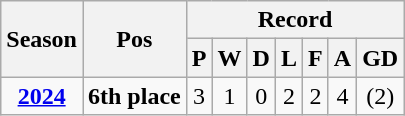<table Class="wikitable" style="text-align: center;">
<tr>
<th rowspan="2">Season</th>
<th rowspan="2">Pos</th>
<th colspan="9">Record</th>
</tr>
<tr>
<th>P</th>
<th>W</th>
<th>D</th>
<th>L</th>
<th>F</th>
<th>A</th>
<th>GD</th>
</tr>
<tr style=>
<td><strong><a href='#'>2024</a></strong></td>
<td><strong>6th place</strong></td>
<td>3</td>
<td>1</td>
<td>0</td>
<td>2</td>
<td>2</td>
<td>4</td>
<td>(2)</td>
</tr>
</table>
